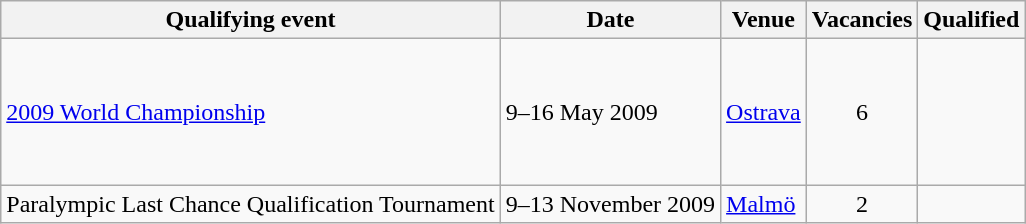<table class="wikitable">
<tr>
<th>Qualifying event</th>
<th>Date</th>
<th>Venue</th>
<th>Vacancies</th>
<th>Qualified</th>
</tr>
<tr>
<td><a href='#'>2009 World Championship</a></td>
<td>9–16 May 2009</td>
<td> <a href='#'>Ostrava</a></td>
<td align="center">6</td>
<td><br><br><br><br><br></td>
</tr>
<tr>
<td>Paralympic Last Chance Qualification Tournament</td>
<td>9–13 November 2009</td>
<td> <a href='#'>Malmö</a></td>
<td align="center">2</td>
<td><br></td>
</tr>
</table>
